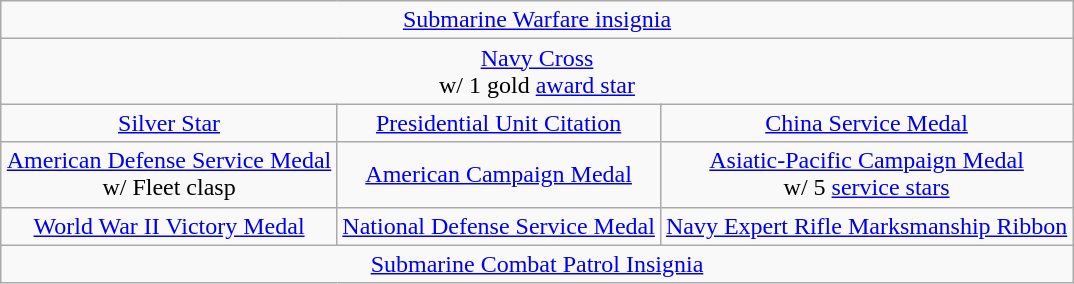<table class="wikitable" style="margin-left: auto; margin-right: auto; text-align: center; margin-top: -1px;">
<tr>
<td colspan="3"><a href='#'>Submarine Warfare insignia</a></td>
</tr>
<tr>
<td colspan="3"><a href='#'>Navy Cross</a><br>w/ 1 gold <a href='#'>award star</a></td>
</tr>
<tr>
<td><a href='#'>Silver Star</a></td>
<td><a href='#'>Presidential Unit Citation</a></td>
<td><a href='#'>China Service Medal</a></td>
</tr>
<tr>
<td><a href='#'>American Defense Service Medal</a><br>w/ Fleet clasp</td>
<td><a href='#'>American Campaign Medal</a></td>
<td><a href='#'>Asiatic-Pacific Campaign Medal</a><br>w/ 5 <a href='#'>service stars</a></td>
</tr>
<tr>
<td><a href='#'>World War II Victory Medal</a></td>
<td><a href='#'>National Defense Service Medal</a></td>
<td><a href='#'>Navy Expert Rifle Marksmanship Ribbon</a></td>
</tr>
<tr>
<td colspan="16"><a href='#'>Submarine Combat Patrol Insignia</a></td>
</tr>
</table>
